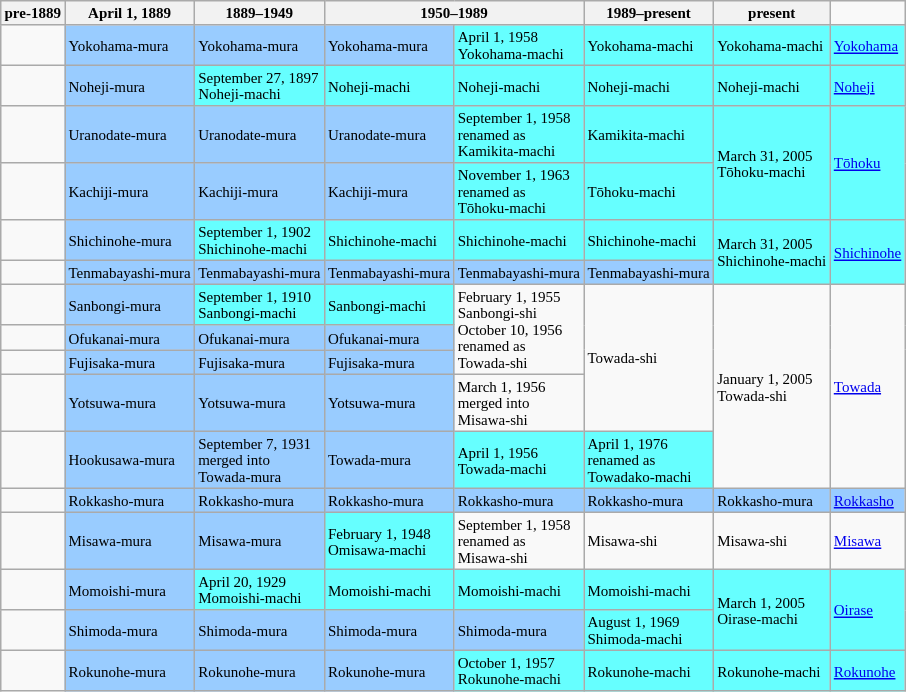<table class="wikitable" style="font-size:x-small">
<tr>
<th>pre-1889</th>
<th>April 1, 1889</th>
<th>1889–1949</th>
<th colspan="2">1950–1989</th>
<th>1989–present</th>
<th>present</th>
</tr>
<tr>
<td></td>
<td style="background-color:#9cf;">Yokohama-mura</td>
<td style="background-color:#9cf;">Yokohama-mura</td>
<td style="background-color:#9cf;">Yokohama-mura</td>
<td style="background-color:#6ff;">April 1, 1958<br>Yokohama-machi</td>
<td style="background-color:#6ff;">Yokohama-machi</td>
<td style="background-color:#6ff;">Yokohama-machi</td>
<td style="background-color:#6ff;"><a href='#'>Yokohama</a></td>
</tr>
<tr>
<td></td>
<td style="background-color:#9cf;">Noheji-mura</td>
<td style="background-color:#6ff;">September 27, 1897 <br>Noheji-machi</td>
<td style="background-color:#6ff;">Noheji-machi</td>
<td style="background-color:#6ff;">Noheji-machi</td>
<td style="background-color:#6ff;">Noheji-machi</td>
<td style="background-color:#6ff;">Noheji-machi</td>
<td style="background-color:#6ff;"><a href='#'>Noheji</a></td>
</tr>
<tr>
<td></td>
<td style="background-color:#9cf;">Uranodate-mura</td>
<td style="background-color:#9cf;">Uranodate-mura</td>
<td style="background-color:#9cf;">Uranodate-mura</td>
<td style="background-color:#6ff;">September 1, 1958<br>renamed as<br>Kamikita-machi</td>
<td style="background-color:#6ff;">Kamikita-machi</td>
<td rowspan="2" style="background-color:#6ff;">March 31, 2005<br>Tōhoku-machi</td>
<td rowspan="2" style="background-color:#6ff;"><a href='#'>Tōhoku</a></td>
</tr>
<tr>
<td></td>
<td style="background-color:#9cf;">Kachiji-mura</td>
<td style="background-color:#9cf;">Kachiji-mura</td>
<td style="background-color:#9cf;">Kachiji-mura</td>
<td style="background-color:#6ff;">November 1, 1963<br>renamed as<br>Tōhoku-machi</td>
<td style="background-color:#6ff;">Tōhoku-machi</td>
</tr>
<tr>
<td></td>
<td style="background-color:#9cf;">Shichinohe-mura</td>
<td style="background-color:#6ff;">September 1, 1902<br>Shichinohe-machi</td>
<td style="background-color:#6ff;">Shichinohe-machi</td>
<td style="background-color:#6ff;">Shichinohe-machi</td>
<td style="background-color:#6ff;">Shichinohe-machi</td>
<td rowspan="2" style="background-color:#6ff;">March 31, 2005<br>Shichinohe-machi</td>
<td rowspan="2" style="background-color:#6ff;"><a href='#'>Shichinohe</a></td>
</tr>
<tr>
<td></td>
<td style="background-color:#9cf;">Tenmabayashi-mura</td>
<td style="background-color:#9cf;">Tenmabayashi-mura</td>
<td style="background-color:#9cf;">Tenmabayashi-mura</td>
<td style="background-color:#9cf;">Tenmabayashi-mura</td>
<td style="background-color:#9cf;">Tenmabayashi-mura</td>
</tr>
<tr>
<td></td>
<td style="background-color:#9cf;">Sanbongi-mura</td>
<td style="background-color:#6ff;">September 1, 1910<br>Sanbongi-machi</td>
<td style="background-color:#6ff;">Sanbongi-machi</td>
<td rowspan="3">February 1, 1955<br>Sanbongi-shi<br>October 10, 1956<br>renamed as<br>Towada-shi</td>
<td rowspan="4">Towada-shi</td>
<td rowspan="5">January 1, 2005<br>Towada-shi</td>
<td rowspan="5"><a href='#'>Towada</a></td>
</tr>
<tr>
<td></td>
<td style="background-color:#9cf;">Ofukanai-mura</td>
<td style="background-color:#9cf;">Ofukanai-mura</td>
<td style="background-color:#9cf;">Ofukanai-mura</td>
</tr>
<tr>
<td></td>
<td style="background-color:#9cf;">Fujisaka-mura</td>
<td style="background-color:#9cf;">Fujisaka-mura</td>
<td style="background-color:#9cf;">Fujisaka-mura</td>
</tr>
<tr>
<td></td>
<td style="background-color:#9cf;">Yotsuwa-mura</td>
<td style="background-color:#9cf;">Yotsuwa-mura</td>
<td style="background-color:#9cf;">Yotsuwa-mura</td>
<td>March 1, 1956<br>merged into<br>Misawa-shi</td>
</tr>
<tr>
<td></td>
<td style="background-color:#9cf;">Hookusawa-mura</td>
<td style="background-color:#9cf;">September 7, 1931<br>merged into<br>Towada-mura</td>
<td style="background-color:#9cf;">Towada-mura</td>
<td style="background-color:#6ff;">April 1, 1956<br>Towada-machi</td>
<td style="background-color:#6ff;">April 1, 1976<br>renamed as<br>Towadako-machi</td>
</tr>
<tr>
<td></td>
<td style="background-color:#9cf;">Rokkasho-mura</td>
<td style="background-color:#9cf;">Rokkasho-mura</td>
<td style="background-color:#9cf;">Rokkasho-mura</td>
<td style="background-color:#9cf;">Rokkasho-mura</td>
<td style="background-color:#9cf;">Rokkasho-mura</td>
<td style="background-color:#9cf;">Rokkasho-mura</td>
<td style="background-color:#9cf;"><a href='#'>Rokkasho</a></td>
</tr>
<tr>
<td></td>
<td style="background-color:#9cf;">Misawa-mura</td>
<td style="background-color:#9cf;">Misawa-mura</td>
<td style="background-color:#6ff;">February 1, 1948<br>Omisawa-machi<br></td>
<td>September 1, 1958<br>renamed as<br>Misawa-shi</td>
<td>Misawa-shi</td>
<td>Misawa-shi</td>
<td><a href='#'>Misawa</a></td>
</tr>
<tr>
<td></td>
<td style="background-color:#9cf;">Momoishi-mura</td>
<td style="background-color:#6ff;">April 20, 1929<br>Momoishi-machi</td>
<td style="background-color:#6ff;">Momoishi-machi</td>
<td style="background-color:#6ff;">Momoishi-machi</td>
<td style="background-color:#6ff;">Momoishi-machi</td>
<td rowspan="2" style="background-color:#6ff;">March 1, 2005<br>Oirase-machi</td>
<td rowspan="2" style="background-color:#6ff;"><a href='#'>Oirase</a></td>
</tr>
<tr>
<td></td>
<td style="background-color:#9cf;">Shimoda-mura</td>
<td style="background-color:#9cf;">Shimoda-mura</td>
<td style="background-color:#9cf;">Shimoda-mura</td>
<td style="background-color:#9cf;">Shimoda-mura</td>
<td style="background-color:#6ff;">August 1, 1969<br>Shimoda-machi</td>
</tr>
<tr>
<td></td>
<td style="background-color:#9cf;">Rokunohe-mura</td>
<td style="background-color:#9cf;">Rokunohe-mura</td>
<td style="background-color:#9cf;">Rokunohe-mura</td>
<td style="background-color:#6ff;">October 1, 1957<br>Rokunohe-machi</td>
<td style="background-color:#6ff;">Rokunohe-machi</td>
<td style="background-color:#6ff;">Rokunohe-machi</td>
<td style="background-color:#6ff;"><a href='#'>Rokunohe</a></td>
</tr>
</table>
